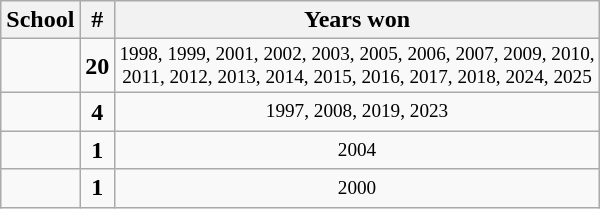<table class="wikitable" style="text-align:center;">
<tr>
<th>School</th>
<th>#</th>
<th>Years won</th>
</tr>
<tr>
<td style=><strong></strong></td>
<td><strong>20</strong></td>
<td style="font-size:80%;">1998, 1999, 2001, 2002, 2003, 2005, 2006, 2007, 2009, 2010,<br> 2011, 2012, 2013, 2014, 2015, 2016, 2017, 2018, 2024, 2025</td>
</tr>
<tr>
<td style=><strong></strong></td>
<td><strong>4</strong></td>
<td style="font-size:80%;">1997, 2008, 2019, 2023</td>
</tr>
<tr>
<td style=><strong></strong></td>
<td><strong>1</strong></td>
<td style="font-size:80%;">2004</td>
</tr>
<tr>
<td style=><strong></strong></td>
<td><strong>1</strong></td>
<td style="font-size:80%;">2000</td>
</tr>
</table>
